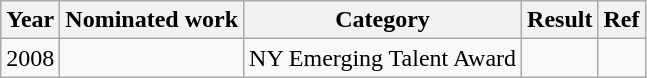<table class="wikitable">
<tr>
<th>Year</th>
<th>Nominated work</th>
<th>Category</th>
<th>Result</th>
<th>Ref</th>
</tr>
<tr>
<td>2008</td>
<td></td>
<td>NY Emerging Talent Award</td>
<td></td>
<td></td>
</tr>
</table>
